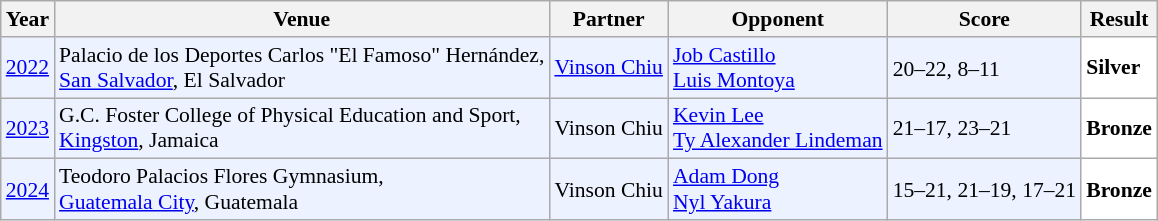<table class="sortable wikitable" style="font-size: 90%;">
<tr>
<th>Year</th>
<th>Venue</th>
<th>Partner</th>
<th>Opponent</th>
<th>Score</th>
<th>Result</th>
</tr>
<tr style="background:#ECF2FF">
<td align="center"><a href='#'>2022</a></td>
<td align="left">Palacio de los Deportes Carlos "El Famoso" Hernández,<br><a href='#'>San Salvador</a>, El Salvador</td>
<td align="left"> <a href='#'>Vinson Chiu</a></td>
<td align="left"> <a href='#'>Job Castillo</a><br> <a href='#'>Luis Montoya</a></td>
<td align="left">20–22, 8–11<sup></sup></td>
<td style="text-align:left; background:white"> <strong>Silver</strong></td>
</tr>
<tr style="background:#ECF2FF">
<td align="center"><a href='#'>2023</a></td>
<td align="left">G.C. Foster College of Physical Education and Sport,<br><a href='#'>Kingston</a>, Jamaica</td>
<td align="left"> Vinson Chiu</td>
<td align="left"> <a href='#'>Kevin Lee</a><br> <a href='#'>Ty Alexander Lindeman</a></td>
<td align="left">21–17, 23–21</td>
<td style="text-align:left; background:white"> <strong>Bronze</strong></td>
</tr>
<tr style="background:#ECF2FF">
<td align="center"><a href='#'>2024</a></td>
<td align="left">Teodoro Palacios Flores Gymnasium,<br><a href='#'>Guatemala City</a>, Guatemala</td>
<td align="left"> Vinson Chiu</td>
<td align="left"> <a href='#'>Adam Dong</a><br> <a href='#'>Nyl Yakura</a></td>
<td align="left">15–21, 21–19, 17–21</td>
<td style="text-align:left; background:white"> <strong>Bronze</strong></td>
</tr>
</table>
